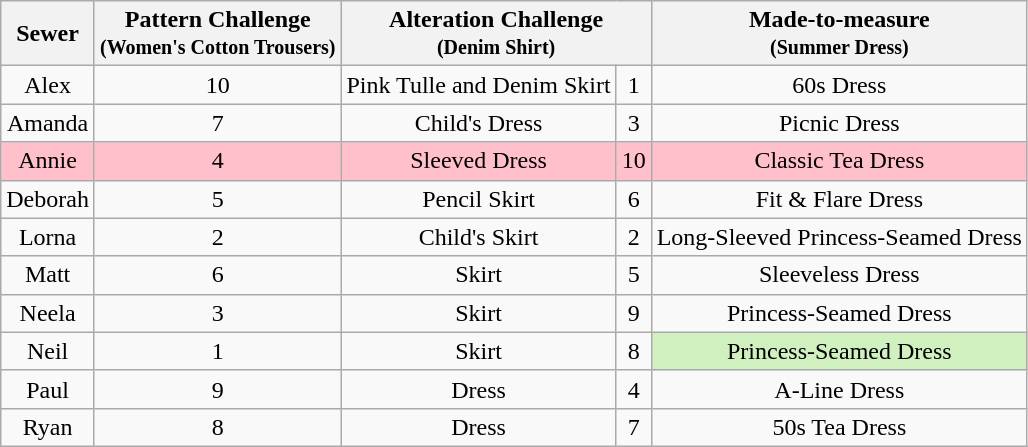<table class="wikitable" style="text-align:center;">
<tr>
<th>Sewer</th>
<th>Pattern Challenge<br><small>(Women's Cotton Trousers)</small></th>
<th Colspan=2>Alteration Challenge<br><small>(Denim Shirt)</small></th>
<th>Made-to-measure<br><small>(Summer Dress)</small></th>
</tr>
<tr>
<td>Alex</td>
<td>10</td>
<td>Pink Tulle and Denim Skirt</td>
<td>1</td>
<td>60s Dress</td>
</tr>
<tr>
<td>Amanda</td>
<td>7</td>
<td>Child's Dress</td>
<td>3</td>
<td>Picnic Dress</td>
</tr>
<tr style="background:Pink">
<td>Annie</td>
<td>4</td>
<td>Sleeved Dress</td>
<td>10</td>
<td>Classic Tea Dress</td>
</tr>
<tr>
<td>Deborah</td>
<td>5</td>
<td>Pencil Skirt</td>
<td>6</td>
<td>Fit & Flare Dress</td>
</tr>
<tr>
<td>Lorna</td>
<td>2</td>
<td>Child's Skirt</td>
<td>2</td>
<td>Long-Sleeved Princess-Seamed Dress</td>
</tr>
<tr>
<td>Matt</td>
<td>6</td>
<td>Skirt</td>
<td>5</td>
<td>Sleeveless Dress</td>
</tr>
<tr>
<td>Neela</td>
<td>3</td>
<td>Skirt</td>
<td>9</td>
<td>Princess-Seamed Dress</td>
</tr>
<tr>
<td>Neil</td>
<td>1</td>
<td>Skirt</td>
<td>8</td>
<td style="background:#d0f0c0">Princess-Seamed Dress</td>
</tr>
<tr>
<td>Paul</td>
<td>9</td>
<td>Dress</td>
<td>4</td>
<td>A-Line Dress</td>
</tr>
<tr>
<td>Ryan</td>
<td>8</td>
<td>Dress</td>
<td>7</td>
<td>50s Tea Dress</td>
</tr>
</table>
